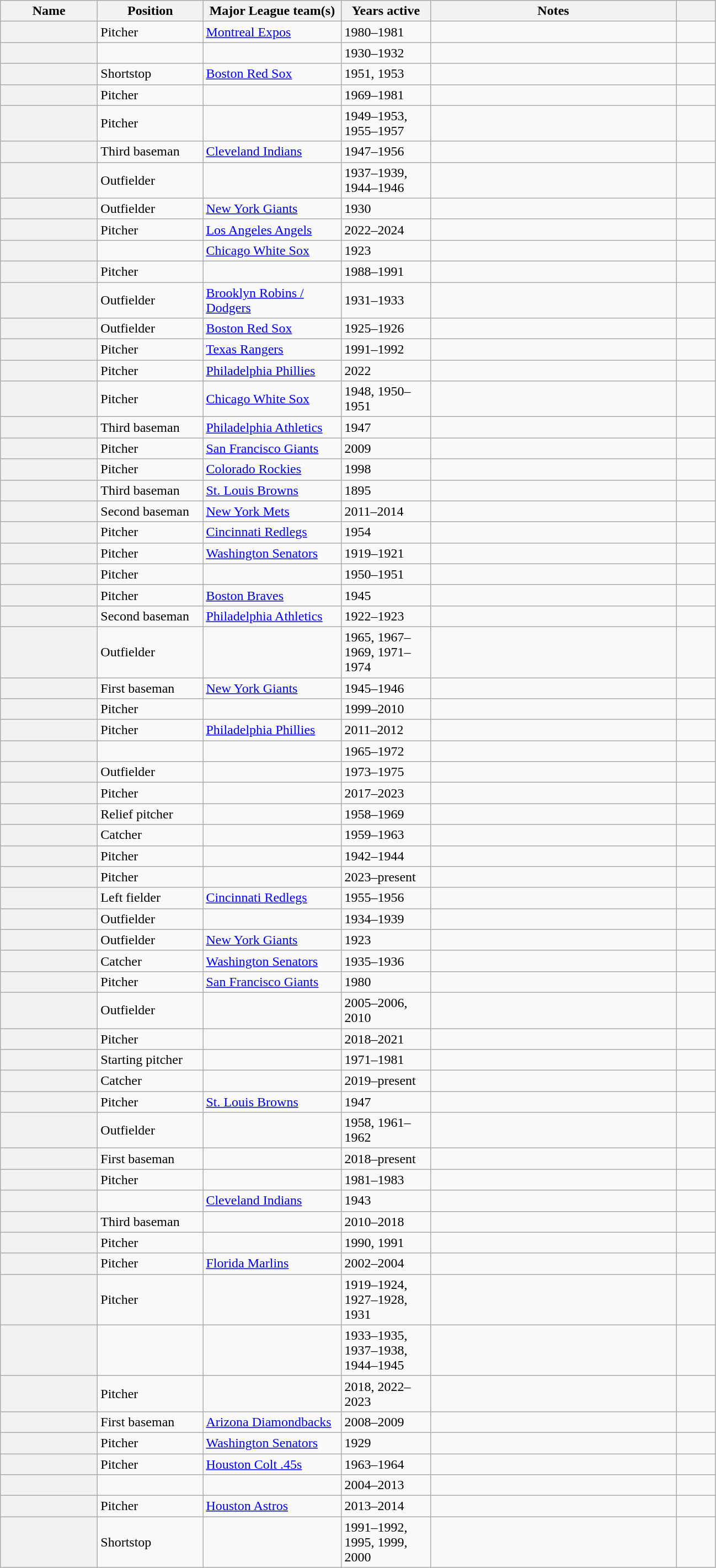<table class="wikitable sortable">
<tr>
<th scope="col" style="width:110px;">Name</th>
<th scope="col" style="width:120px;">Position</th>
<th scope="col" style="width:160px;" class="unsortable">Major League team(s)</th>
<th scope="col" style="width:100px;">Years active</th>
<th scope="col" style="width:290px;">Notes</th>
<th scope="col" style="width:40px;"  class="unsortable"></th>
</tr>
<tr>
<th scope=row></th>
<td>Pitcher</td>
<td><a href='#'>Montreal Expos</a></td>
<td>1980–1981</td>
<td></td>
<td></td>
</tr>
<tr>
<th scope=row></th>
<td></td>
<td></td>
<td>1930–1932</td>
<td></td>
<td></td>
</tr>
<tr>
<th scope=row></th>
<td>Shortstop</td>
<td><a href='#'>Boston Red Sox</a></td>
<td>1951, 1953</td>
<td></td>
<td></td>
</tr>
<tr>
<th scope=row></th>
<td>Pitcher</td>
<td></td>
<td>1969–1981</td>
<td></td>
<td></td>
</tr>
<tr>
<th scope=row></th>
<td>Pitcher</td>
<td></td>
<td>1949–1953, 1955–1957</td>
<td></td>
<td></td>
</tr>
<tr>
<th scope=row></th>
<td>Third baseman</td>
<td><a href='#'>Cleveland Indians</a></td>
<td>1947–1956</td>
<td></td>
<td></td>
</tr>
<tr>
<th scope=row></th>
<td>Outfielder</td>
<td></td>
<td>1937–1939, 1944–1946</td>
<td></td>
<td></td>
</tr>
<tr>
<th scope=row></th>
<td>Outfielder</td>
<td><a href='#'>New York Giants</a></td>
<td>1930</td>
<td></td>
<td></td>
</tr>
<tr>
<th scope=row></th>
<td>Pitcher</td>
<td><a href='#'>Los Angeles Angels</a></td>
<td>2022–2024</td>
<td></td>
<td></td>
</tr>
<tr>
<th scope=row></th>
<td></td>
<td><a href='#'>Chicago White Sox</a></td>
<td>1923</td>
<td></td>
<td></td>
</tr>
<tr>
<th scope=row></th>
<td>Pitcher</td>
<td></td>
<td>1988–1991</td>
<td></td>
<td></td>
</tr>
<tr>
<th scope=row></th>
<td>Outfielder</td>
<td><a href='#'>Brooklyn Robins / Dodgers</a></td>
<td>1931–1933</td>
<td></td>
<td></td>
</tr>
<tr>
<th scope=row></th>
<td>Outfielder</td>
<td><a href='#'>Boston Red Sox</a></td>
<td>1925–1926</td>
<td></td>
<td></td>
</tr>
<tr>
<th scope=row></th>
<td>Pitcher</td>
<td><a href='#'>Texas Rangers</a></td>
<td>1991–1992</td>
<td></td>
<td></td>
</tr>
<tr>
<th scope=row></th>
<td>Pitcher</td>
<td><a href='#'>Philadelphia Phillies</a></td>
<td>2022</td>
<td></td>
<td></td>
</tr>
<tr>
<th scope=row></th>
<td>Pitcher</td>
<td><a href='#'>Chicago White Sox</a></td>
<td>1948, 1950–1951</td>
<td></td>
<td></td>
</tr>
<tr>
<th scope=row></th>
<td>Third baseman</td>
<td><a href='#'>Philadelphia Athletics</a></td>
<td>1947</td>
<td></td>
<td></td>
</tr>
<tr>
<th scope=row></th>
<td>Pitcher</td>
<td><a href='#'>San Francisco Giants</a></td>
<td>2009</td>
<td></td>
<td></td>
</tr>
<tr>
<th scope=row></th>
<td>Pitcher</td>
<td><a href='#'>Colorado Rockies</a></td>
<td>1998</td>
<td></td>
<td></td>
</tr>
<tr>
<th scope=row></th>
<td>Third baseman</td>
<td><a href='#'>St. Louis Browns</a></td>
<td>1895</td>
<td></td>
<td></td>
</tr>
<tr>
<th scope=row></th>
<td>Second baseman</td>
<td><a href='#'>New York Mets</a></td>
<td>2011–2014</td>
<td></td>
<td></td>
</tr>
<tr>
<th scope=row></th>
<td>Pitcher</td>
<td><a href='#'>Cincinnati Redlegs</a></td>
<td>1954</td>
<td></td>
<td></td>
</tr>
<tr>
<th scope=row></th>
<td>Pitcher</td>
<td><a href='#'>Washington Senators</a></td>
<td>1919–1921</td>
<td></td>
<td></td>
</tr>
<tr>
<th scope=row></th>
<td>Pitcher</td>
<td></td>
<td>1950–1951</td>
<td></td>
<td></td>
</tr>
<tr>
<th scope=row></th>
<td>Pitcher</td>
<td><a href='#'>Boston Braves</a></td>
<td>1945</td>
<td></td>
<td></td>
</tr>
<tr>
<th scope=row></th>
<td>Second baseman</td>
<td><a href='#'>Philadelphia Athletics</a></td>
<td>1922–1923</td>
<td></td>
<td></td>
</tr>
<tr>
<th scope=row></th>
<td>Outfielder</td>
<td></td>
<td>1965, 1967–1969, 1971–1974</td>
<td></td>
<td></td>
</tr>
<tr>
<th scope=row></th>
<td>First baseman</td>
<td><a href='#'>New York Giants</a></td>
<td>1945–1946</td>
<td></td>
<td></td>
</tr>
<tr>
<th scope=row></th>
<td>Pitcher</td>
<td></td>
<td>1999–2010</td>
<td></td>
<td></td>
</tr>
<tr>
<th scope=row></th>
<td>Pitcher</td>
<td><a href='#'>Philadelphia Phillies</a></td>
<td>2011–2012</td>
<td></td>
<td></td>
</tr>
<tr>
<th scope=row></th>
<td></td>
<td></td>
<td>1965–1972</td>
<td></td>
<td></td>
</tr>
<tr>
<th scope=row></th>
<td>Outfielder</td>
<td></td>
<td>1973–1975</td>
<td></td>
<td></td>
</tr>
<tr>
<th scope=row></th>
<td>Pitcher</td>
<td></td>
<td>2017–2023</td>
<td></td>
<td></td>
</tr>
<tr>
<th scope=row></th>
<td>Relief pitcher</td>
<td></td>
<td>1958–1969</td>
<td></td>
<td></td>
</tr>
<tr>
<th scope=row></th>
<td>Catcher</td>
<td></td>
<td>1959–1963</td>
<td></td>
<td></td>
</tr>
<tr>
<th scope=row></th>
<td>Pitcher</td>
<td></td>
<td>1942–1944</td>
<td></td>
<td></td>
</tr>
<tr>
<th scope=row></th>
<td>Pitcher</td>
<td></td>
<td>2023–present</td>
<td></td>
<td></td>
</tr>
<tr>
<th scope=row></th>
<td>Left fielder</td>
<td><a href='#'>Cincinnati Redlegs</a></td>
<td>1955–1956</td>
<td></td>
<td></td>
</tr>
<tr>
<th scope=row></th>
<td>Outfielder</td>
<td></td>
<td>1934–1939</td>
<td></td>
<td></td>
</tr>
<tr>
<th scope=row></th>
<td>Outfielder</td>
<td><a href='#'>New York Giants</a></td>
<td>1923</td>
<td></td>
<td></td>
</tr>
<tr>
<th scope=row></th>
<td>Catcher</td>
<td><a href='#'>Washington Senators</a></td>
<td>1935–1936</td>
<td></td>
<td></td>
</tr>
<tr>
<th scope=row></th>
<td>Pitcher</td>
<td><a href='#'>San Francisco Giants</a></td>
<td>1980</td>
<td></td>
<td></td>
</tr>
<tr>
<th scope=row></th>
<td>Outfielder</td>
<td></td>
<td>2005–2006, 2010</td>
<td></td>
<td></td>
</tr>
<tr>
<th scope=row></th>
<td>Pitcher</td>
<td></td>
<td>2018–2021</td>
<td></td>
<td></td>
</tr>
<tr>
<th scope=row></th>
<td>Starting pitcher</td>
<td></td>
<td>1971–1981</td>
<td></td>
<td></td>
</tr>
<tr>
<th scope=row></th>
<td>Catcher</td>
<td></td>
<td>2019–present</td>
<td></td>
<td></td>
</tr>
<tr>
<th scope=row></th>
<td>Pitcher</td>
<td><a href='#'>St. Louis Browns</a></td>
<td>1947</td>
<td></td>
<td></td>
</tr>
<tr>
<th scope=row></th>
<td>Outfielder</td>
<td></td>
<td>1958, 1961–1962</td>
<td></td>
<td></td>
</tr>
<tr>
<th scope=row></th>
<td>First baseman</td>
<td></td>
<td>2018–present</td>
<td></td>
<td></td>
</tr>
<tr>
<th scope=row></th>
<td>Pitcher</td>
<td></td>
<td>1981–1983</td>
<td></td>
<td></td>
</tr>
<tr>
<th scope=row></th>
<td></td>
<td><a href='#'>Cleveland Indians</a></td>
<td>1943</td>
<td></td>
<td></td>
</tr>
<tr>
<th scope=row></th>
<td>Third baseman</td>
<td></td>
<td>2010–2018</td>
<td></td>
<td></td>
</tr>
<tr>
<th scope=row></th>
<td>Pitcher</td>
<td></td>
<td>1990, 1991</td>
<td></td>
<td></td>
</tr>
<tr>
<th scope=row></th>
<td>Pitcher</td>
<td><a href='#'>Florida Marlins</a></td>
<td>2002–2004</td>
<td></td>
<td></td>
</tr>
<tr>
<th scope=row></th>
<td>Pitcher</td>
<td></td>
<td>1919–1924, 1927–1928, 1931</td>
<td></td>
<td></td>
</tr>
<tr>
<th scope=row></th>
<td></td>
<td></td>
<td>1933–1935, 1937–1938, 1944–1945</td>
<td></td>
<td></td>
</tr>
<tr>
<th scope=row></th>
<td>Pitcher</td>
<td></td>
<td>2018, 2022–2023</td>
<td></td>
<td></td>
</tr>
<tr>
<th scope=row></th>
<td>First baseman</td>
<td><a href='#'>Arizona Diamondbacks</a></td>
<td>2008–2009</td>
<td></td>
<td></td>
</tr>
<tr>
<th scope=row></th>
<td>Pitcher</td>
<td><a href='#'>Washington Senators</a></td>
<td>1929</td>
<td></td>
<td></td>
</tr>
<tr>
<th scope=row></th>
<td>Pitcher</td>
<td><a href='#'>Houston Colt .45s</a></td>
<td>1963–1964</td>
<td></td>
<td></td>
</tr>
<tr>
<th scope=row></th>
<td></td>
<td></td>
<td>2004–2013</td>
<td></td>
<td></td>
</tr>
<tr>
<th scope=row></th>
<td>Pitcher</td>
<td><a href='#'>Houston Astros</a></td>
<td>2013–2014</td>
<td></td>
<td></td>
</tr>
<tr>
<th scope=row></th>
<td>Shortstop</td>
<td></td>
<td>1991–1992, 1995, 1999, 2000</td>
<td></td>
<td></td>
</tr>
</table>
